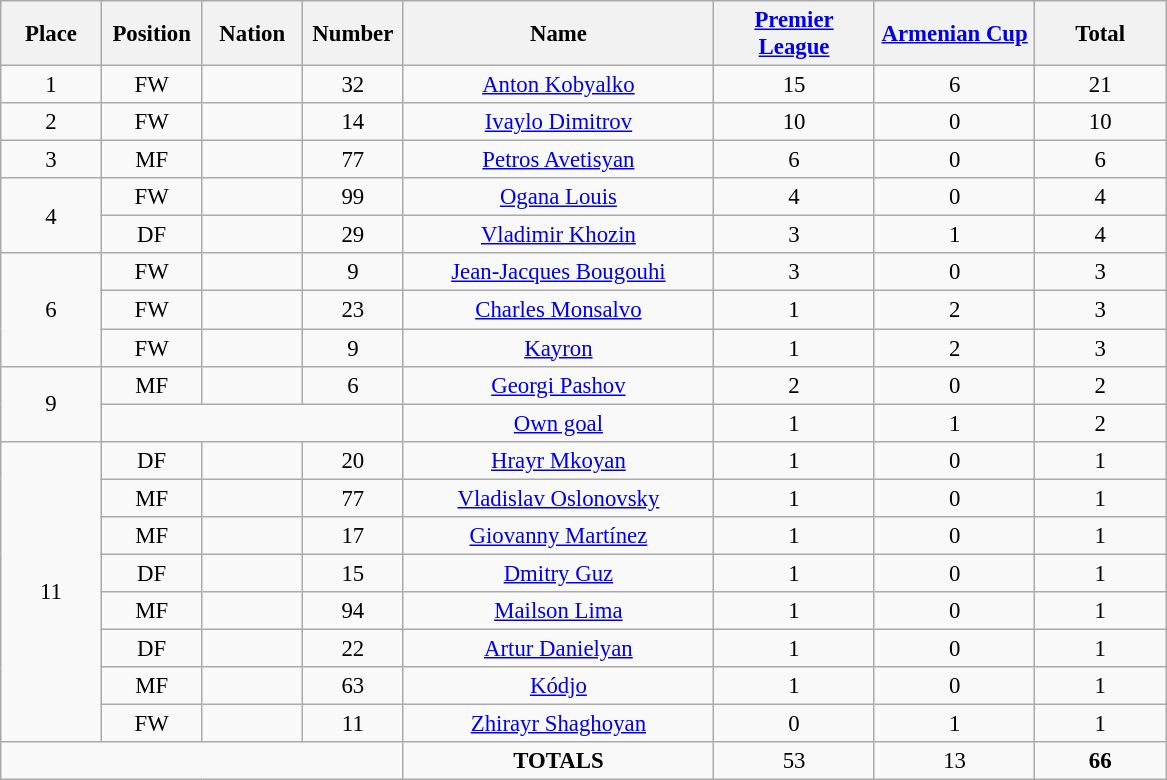<table class="wikitable" style="font-size: 95%; text-align: center;">
<tr>
<th width=60>Place</th>
<th width=60>Position</th>
<th width=60>Nation</th>
<th width=60>Number</th>
<th width=200>Name</th>
<th width=100><a href='#'>Premier League</a></th>
<th width=100><a href='#'>Armenian Cup</a></th>
<th width=80><strong>Total</strong></th>
</tr>
<tr>
<td>1</td>
<td>FW</td>
<td></td>
<td>32</td>
<td><a href='#'>Anton Kobyalko</a></td>
<td>15</td>
<td>6</td>
<td>21</td>
</tr>
<tr>
<td>2</td>
<td>FW</td>
<td></td>
<td>14</td>
<td><a href='#'>Ivaylo Dimitrov</a></td>
<td>10</td>
<td>0</td>
<td>10</td>
</tr>
<tr>
<td>3</td>
<td>MF</td>
<td></td>
<td>77</td>
<td><a href='#'>Petros Avetisyan</a></td>
<td>6</td>
<td>0</td>
<td>6</td>
</tr>
<tr>
<td rowspan="2">4</td>
<td>FW</td>
<td></td>
<td>99</td>
<td><a href='#'>Ogana Louis</a></td>
<td>4</td>
<td>0</td>
<td>4</td>
</tr>
<tr>
<td>DF</td>
<td></td>
<td>29</td>
<td><a href='#'>Vladimir Khozin</a></td>
<td>3</td>
<td>1</td>
<td>4</td>
</tr>
<tr>
<td rowspan="3">6</td>
<td>FW</td>
<td></td>
<td>9</td>
<td><a href='#'>Jean-Jacques Bougouhi</a></td>
<td>3</td>
<td>0</td>
<td>3</td>
</tr>
<tr>
<td>FW</td>
<td></td>
<td>23</td>
<td><a href='#'>Charles Monsalvo</a></td>
<td>1</td>
<td>2</td>
<td>3</td>
</tr>
<tr>
<td>FW</td>
<td></td>
<td>9</td>
<td><a href='#'>Kayron</a></td>
<td>1</td>
<td>2</td>
<td>3</td>
</tr>
<tr>
<td rowspan="2">9</td>
<td>MF</td>
<td></td>
<td>6</td>
<td><a href='#'>Georgi Pashov</a></td>
<td>2</td>
<td>0</td>
<td>2</td>
</tr>
<tr>
<td colspan="3"></td>
<td><a href='#'>Own goal</a></td>
<td>1</td>
<td>1</td>
<td>2</td>
</tr>
<tr>
<td rowspan="8">11</td>
<td>DF</td>
<td></td>
<td>20</td>
<td><a href='#'>Hrayr Mkoyan</a></td>
<td>1</td>
<td>0</td>
<td>1</td>
</tr>
<tr>
<td>MF</td>
<td></td>
<td>77</td>
<td><a href='#'>Vladislav Oslonovsky</a></td>
<td>1</td>
<td>0</td>
<td>1</td>
</tr>
<tr>
<td>MF</td>
<td></td>
<td>17</td>
<td><a href='#'>Giovanny Martínez</a></td>
<td>1</td>
<td>0</td>
<td>1</td>
</tr>
<tr>
<td>DF</td>
<td></td>
<td>15</td>
<td><a href='#'>Dmitry Guz</a></td>
<td>1</td>
<td>0</td>
<td>1</td>
</tr>
<tr>
<td>MF</td>
<td></td>
<td>94</td>
<td><a href='#'>Mailson Lima</a></td>
<td>1</td>
<td>0</td>
<td>1</td>
</tr>
<tr>
<td>DF</td>
<td></td>
<td>22</td>
<td><a href='#'>Artur Danielyan</a></td>
<td>1</td>
<td>0</td>
<td>1</td>
</tr>
<tr>
<td>MF</td>
<td></td>
<td>63</td>
<td><a href='#'>Kódjo</a></td>
<td>1</td>
<td>0</td>
<td>1</td>
</tr>
<tr>
<td>FW</td>
<td></td>
<td>11</td>
<td><a href='#'>Zhirayr Shaghoyan</a></td>
<td>0</td>
<td>1</td>
<td>1</td>
</tr>
<tr>
<td colspan="4"></td>
<td><strong>TOTALS</strong></td>
<td>53</td>
<td>13</td>
<td><strong>66</strong></td>
</tr>
</table>
